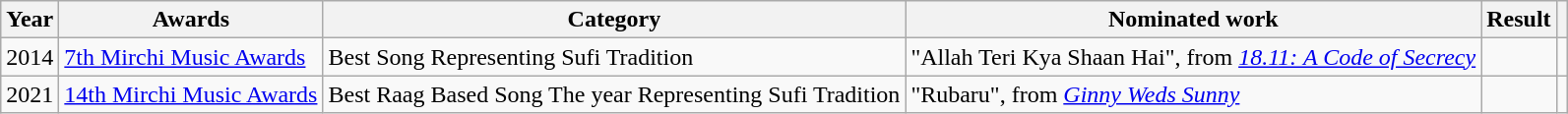<table class="wikitable plainrowheaders">
<tr>
<th>Year</th>
<th>Awards</th>
<th>Category</th>
<th>Nominated work</th>
<th>Result</th>
<th></th>
</tr>
<tr>
<td>2014</td>
<td><a href='#'>7th Mirchi Music Awards</a></td>
<td>Best Song Representing Sufi Tradition</td>
<td>"Allah Teri Kya Shaan Hai", from <em><a href='#'>18.11: A Code of Secrecy</a></em></td>
<td></td>
<td style="text-align: center;"></td>
</tr>
<tr>
<td>2021</td>
<td><a href='#'>14th Mirchi Music Awards</a></td>
<td>Best Raag Based Song The year Representing Sufi Tradition</td>
<td>"Rubaru", from <em><a href='#'>Ginny Weds Sunny</a></em></td>
<td></td>
<td style="text-align: center;"></td>
</tr>
</table>
